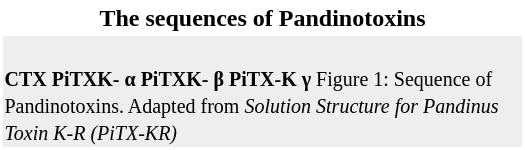<table style="float: right; clear: right; margin: 0 0 0.5em 1em; background: #ffffff;" class="toccolours" border="0" cellpadding="1" align="right" width="350">
<tr>
<th>The sequences of Pandinotoxins</th>
</tr>
<tr>
<td bgcolor="#eeeeee"><br><small><strong>CTX</strong> </small><small><strong>PiTXK- α</strong> </small><small><strong>PiTXK- β</strong> </small><small><strong>PiTX-K γ</strong> </small><small>Figure 1: Sequence of Pandinotoxins. Adapted from <em>Solution Structure for Pandinus Toxin K-R (PiTX-KR)</em></small> </td>
</tr>
</table>
